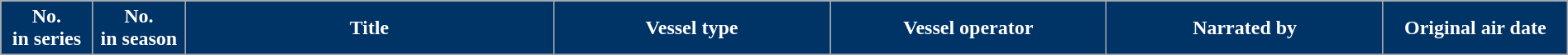<table class="wikitable plainrowheaders" style="width:100%; margin:auto;">
<tr>
<th scope="col" style="background-color: #003366; color: #ffffff;" width="5%">No.<br>in series</th>
<th scope="col" style="background-color: #003366; color: #ffffff;" width="5%">No.<br>in season</th>
<th scope="col" style="background-color: #003366; color: #ffffff;" width="20%">Title</th>
<th scope="col" style="background-color: #003366; color: #ffffff;" width="15%">Vessel type</th>
<th scope="col" style="background-color: #003366; color: #ffffff;" width="15%">Vessel operator</th>
<th scope="col" style="background-color: #003366; color: #ffffff;" width="15%">Narrated by</th>
<th scope="col" style="background-color: #003366; color: #ffffff;" width="10%">Original air date<br>





</th>
</tr>
</table>
